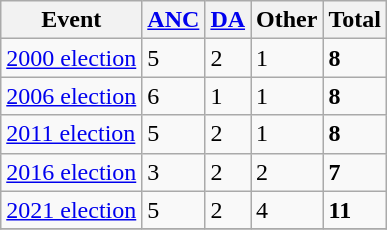<table class="wikitable">
<tr>
<th>Event</th>
<th><a href='#'>ANC</a></th>
<th><a href='#'>DA</a></th>
<th>Other</th>
<th>Total</th>
</tr>
<tr>
<td><a href='#'>2000 election</a></td>
<td>5</td>
<td>2</td>
<td>1</td>
<td><strong>8</strong></td>
</tr>
<tr>
<td><a href='#'>2006 election</a></td>
<td>6</td>
<td>1</td>
<td>1</td>
<td><strong>8</strong></td>
</tr>
<tr>
<td><a href='#'>2011 election</a></td>
<td>5</td>
<td>2</td>
<td>1</td>
<td><strong>8</strong></td>
</tr>
<tr>
<td><a href='#'>2016 election</a></td>
<td>3</td>
<td>2</td>
<td>2</td>
<td><strong>7</strong></td>
</tr>
<tr>
<td><a href='#'>2021 election</a></td>
<td>5</td>
<td>2</td>
<td>4</td>
<td><strong>11</strong></td>
</tr>
<tr>
</tr>
</table>
